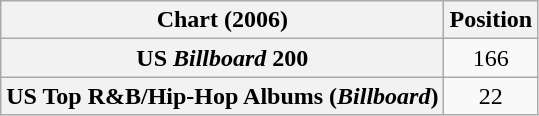<table class="wikitable sortable plainrowheaders" style="text-align:center">
<tr>
<th scope="col">Chart (2006)</th>
<th scope="col">Position</th>
</tr>
<tr>
<th scope="row">US <em>Billboard</em> 200</th>
<td>166</td>
</tr>
<tr>
<th scope="row">US Top R&B/Hip-Hop Albums (<em>Billboard</em>)</th>
<td>22</td>
</tr>
</table>
